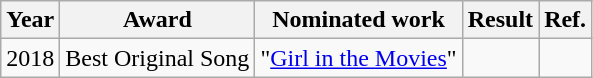<table class="wikitable plainrowheaders">
<tr>
<th>Year</th>
<th>Award</th>
<th>Nominated work</th>
<th>Result</th>
<th>Ref.</th>
</tr>
<tr>
<td>2018</td>
<td>Best Original Song</td>
<td>"<a href='#'>Girl in the Movies</a>"</td>
<td></td>
<td align="center"></td>
</tr>
</table>
